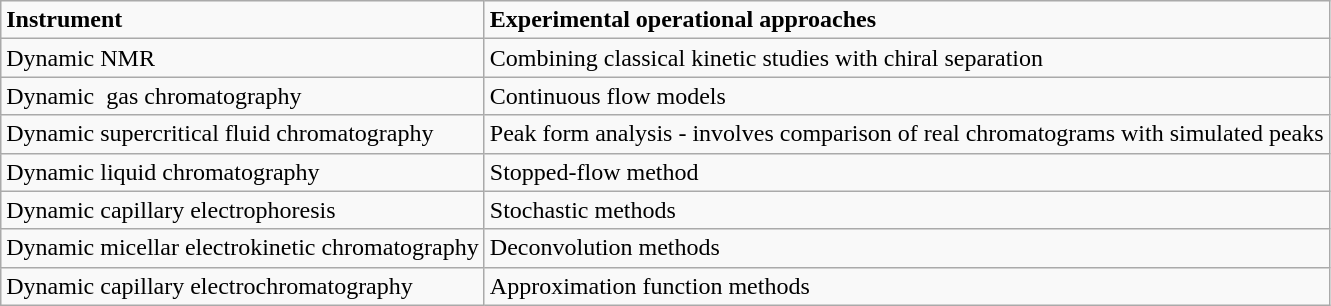<table class="wikitable">
<tr>
<td><strong>Instrument</strong></td>
<td><strong>Experimental operational approaches</strong></td>
</tr>
<tr>
<td>Dynamic  NMR</td>
<td>Combining  classical kinetic studies with chiral separation</td>
</tr>
<tr>
<td>Dynamic  gas chromatography</td>
<td>Continuous  flow models</td>
</tr>
<tr>
<td>Dynamic supercritical fluid chromatography</td>
<td>Peak  form analysis - involves comparison of real chromatograms with simulated  peaks</td>
</tr>
<tr>
<td>Dynamic liquid chromatography</td>
<td>Stopped-flow  method</td>
</tr>
<tr>
<td>Dynamic capillary electrophoresis</td>
<td>Stochastic  methods</td>
</tr>
<tr>
<td>Dynamic micellar electrokinetic chromatography</td>
<td>Deconvolution  methods</td>
</tr>
<tr>
<td>Dynamic capillary electrochromatography</td>
<td>Approximation  function methods</td>
</tr>
</table>
